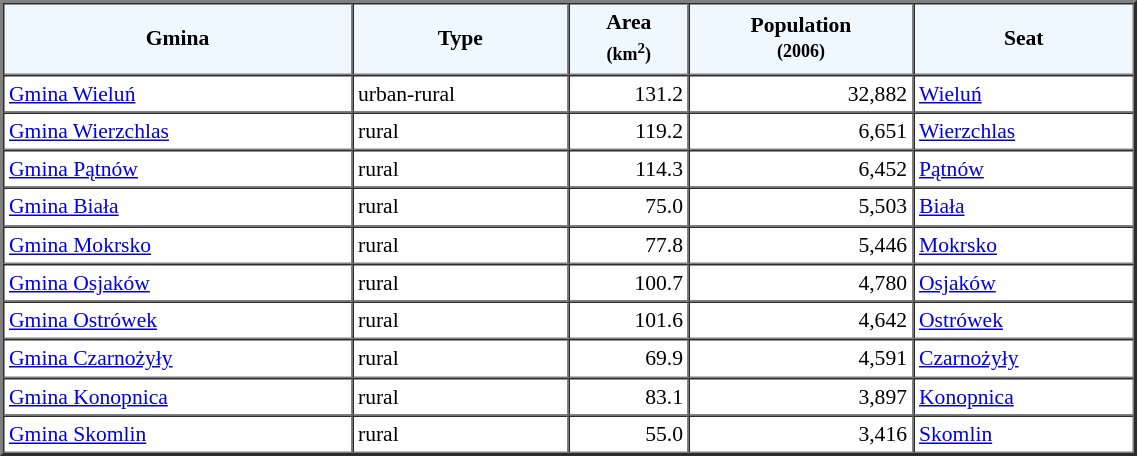<table width="60%" border="2" cellpadding="3" cellspacing="0" style="font-size:90%;line-height:120%;">
<tr bgcolor="F0F8FF">
<td style="text-align:center;"><strong>Gmina</strong></td>
<td style="text-align:center;"><strong>Type</strong></td>
<td style="text-align:center;"><strong>Area<br><small>(km<sup>2</sup>)</small></strong></td>
<td style="text-align:center;"><strong>Population<br><small>(2006)</small></strong></td>
<td style="text-align:center;"><strong>Seat</strong></td>
</tr>
<tr>
<td><a href='#'>Gmina Wieluń</a></td>
<td>urban-rural</td>
<td style="text-align:right;">131.2</td>
<td style="text-align:right;">32,882</td>
<td><a href='#'>Wieluń</a></td>
</tr>
<tr>
<td><a href='#'>Gmina Wierzchlas</a></td>
<td>rural</td>
<td style="text-align:right;">119.2</td>
<td style="text-align:right;">6,651</td>
<td><a href='#'>Wierzchlas</a></td>
</tr>
<tr>
<td><a href='#'>Gmina Pątnów</a></td>
<td>rural</td>
<td style="text-align:right;">114.3</td>
<td style="text-align:right;">6,452</td>
<td><a href='#'>Pątnów</a></td>
</tr>
<tr>
<td><a href='#'>Gmina Biała</a></td>
<td>rural</td>
<td style="text-align:right;">75.0</td>
<td style="text-align:right;">5,503</td>
<td><a href='#'>Biała</a></td>
</tr>
<tr>
<td><a href='#'>Gmina Mokrsko</a></td>
<td>rural</td>
<td style="text-align:right;">77.8</td>
<td style="text-align:right;">5,446</td>
<td><a href='#'>Mokrsko</a></td>
</tr>
<tr>
<td><a href='#'>Gmina Osjaków</a></td>
<td>rural</td>
<td style="text-align:right;">100.7</td>
<td style="text-align:right;">4,780</td>
<td><a href='#'>Osjaków</a></td>
</tr>
<tr>
<td><a href='#'>Gmina Ostrówek</a></td>
<td>rural</td>
<td style="text-align:right;">101.6</td>
<td style="text-align:right;">4,642</td>
<td><a href='#'>Ostrówek</a></td>
</tr>
<tr>
<td><a href='#'>Gmina Czarnożyły</a></td>
<td>rural</td>
<td style="text-align:right;">69.9</td>
<td style="text-align:right;">4,591</td>
<td><a href='#'>Czarnożyły</a></td>
</tr>
<tr>
<td><a href='#'>Gmina Konopnica</a></td>
<td>rural</td>
<td style="text-align:right;">83.1</td>
<td style="text-align:right;">3,897</td>
<td><a href='#'>Konopnica</a></td>
</tr>
<tr>
<td><a href='#'>Gmina Skomlin</a></td>
<td>rural</td>
<td style="text-align:right;">55.0</td>
<td style="text-align:right;">3,416</td>
<td><a href='#'>Skomlin</a></td>
</tr>
<tr>
</tr>
</table>
